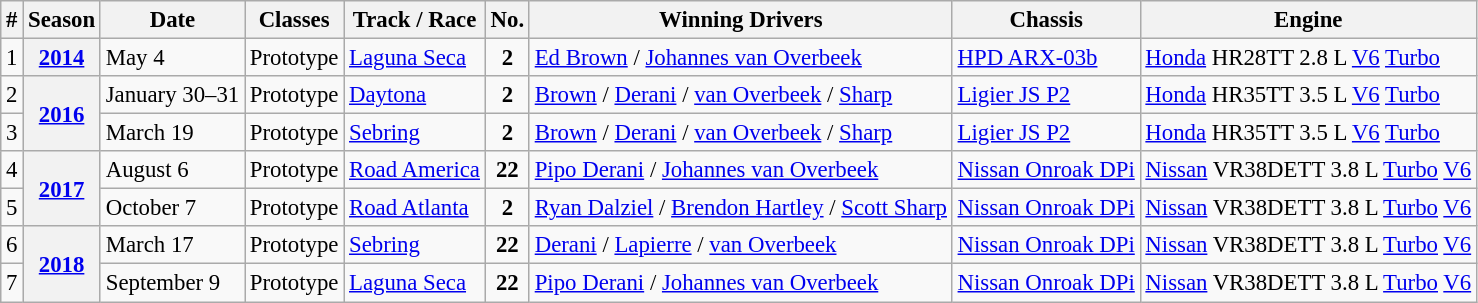<table class="wikitable" style="font-size:95%;">
<tr>
<th>#</th>
<th>Season</th>
<th>Date</th>
<th>Classes</th>
<th>Track / Race</th>
<th>No.</th>
<th>Winning Drivers</th>
<th>Chassis</th>
<th>Engine</th>
</tr>
<tr>
<td>1</td>
<th align=center><a href='#'>2014</a></th>
<td>May 4</td>
<td>Prototype</td>
<td><a href='#'>Laguna Seca</a></td>
<td align=center><strong>2</strong></td>
<td align=left> <a href='#'>Ed Brown</a> /  <a href='#'>Johannes van Overbeek</a></td>
<td><a href='#'>HPD ARX-03b</a></td>
<td><a href='#'>Honda</a> HR28TT 2.8 L <a href='#'>V6</a> <a href='#'>Turbo</a></td>
</tr>
<tr>
<td>2</td>
<th rowspan=2 align=center><a href='#'>2016</a></th>
<td>January 30–31</td>
<td>Prototype</td>
<td><a href='#'>Daytona</a></td>
<td align=center><strong>2</strong></td>
<td align=left> <a href='#'>Brown</a> /  <a href='#'>Derani</a> /  <a href='#'>van Overbeek</a> /  <a href='#'>Sharp</a></td>
<td><a href='#'>Ligier JS P2</a></td>
<td><a href='#'>Honda</a> HR35TT 3.5 L <a href='#'>V6</a> <a href='#'>Turbo</a></td>
</tr>
<tr>
<td>3</td>
<td>March 19</td>
<td>Prototype</td>
<td><a href='#'>Sebring</a></td>
<td align=center><strong>2</strong></td>
<td align=left> <a href='#'>Brown</a> /  <a href='#'>Derani</a> /  <a href='#'>van Overbeek</a> /  <a href='#'>Sharp</a></td>
<td><a href='#'>Ligier JS P2</a></td>
<td><a href='#'>Honda</a> HR35TT 3.5 L <a href='#'>V6</a> <a href='#'>Turbo</a></td>
</tr>
<tr>
<td>4</td>
<th rowspan=2 align=center><a href='#'>2017</a></th>
<td>August 6</td>
<td>Prototype</td>
<td><a href='#'>Road America</a></td>
<td align=center><strong>22</strong></td>
<td align=left> <a href='#'>Pipo Derani</a> /  <a href='#'>Johannes van Overbeek</a></td>
<td><a href='#'>Nissan Onroak DPi</a></td>
<td><a href='#'>Nissan</a> VR38DETT 3.8 L <a href='#'>Turbo</a> <a href='#'>V6</a></td>
</tr>
<tr>
<td>5</td>
<td>October 7</td>
<td>Prototype</td>
<td><a href='#'>Road Atlanta</a></td>
<td align=center><strong>2</strong></td>
<td align=left> <a href='#'>Ryan Dalziel</a> /  <a href='#'>Brendon Hartley</a> /  <a href='#'>Scott Sharp</a></td>
<td><a href='#'>Nissan Onroak DPi</a></td>
<td><a href='#'>Nissan</a> VR38DETT 3.8 L <a href='#'>Turbo</a> <a href='#'>V6</a></td>
</tr>
<tr>
<td>6</td>
<th rowspan=2 align=center><a href='#'>2018</a></th>
<td>March 17</td>
<td>Prototype</td>
<td><a href='#'>Sebring</a></td>
<td align=center><strong>22</strong></td>
<td align=left> <a href='#'>Derani</a> /  <a href='#'>Lapierre</a> /  <a href='#'>van Overbeek</a></td>
<td><a href='#'>Nissan Onroak DPi</a></td>
<td><a href='#'>Nissan</a> VR38DETT 3.8 L <a href='#'>Turbo</a> <a href='#'>V6</a></td>
</tr>
<tr>
<td>7</td>
<td>September 9</td>
<td>Prototype</td>
<td><a href='#'>Laguna Seca</a></td>
<td align=center><strong>22</strong></td>
<td align=left> <a href='#'>Pipo Derani</a> /  <a href='#'>Johannes van Overbeek</a></td>
<td><a href='#'>Nissan Onroak DPi</a></td>
<td><a href='#'>Nissan</a> VR38DETT 3.8 L <a href='#'>Turbo</a> <a href='#'>V6</a></td>
</tr>
</table>
